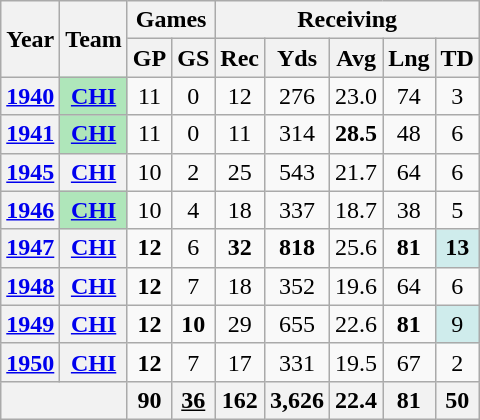<table class="wikitable" style="text-align:center;">
<tr>
<th rowspan="2">Year</th>
<th rowspan="2">Team</th>
<th colspan="2">Games</th>
<th colspan="5">Receiving</th>
</tr>
<tr>
<th>GP</th>
<th>GS</th>
<th>Rec</th>
<th>Yds</th>
<th>Avg</th>
<th>Lng</th>
<th>TD</th>
</tr>
<tr>
<th><a href='#'>1940</a></th>
<th style="background:#afe6ba;"><a href='#'>CHI</a></th>
<td>11</td>
<td>0</td>
<td>12</td>
<td>276</td>
<td>23.0</td>
<td>74</td>
<td>3</td>
</tr>
<tr>
<th><a href='#'>1941</a></th>
<th style="background:#afe6ba;"><a href='#'>CHI</a></th>
<td>11</td>
<td>0</td>
<td>11</td>
<td>314</td>
<td><strong>28.5</strong></td>
<td>48</td>
<td>6</td>
</tr>
<tr>
<th><a href='#'>1945</a></th>
<th><a href='#'>CHI</a></th>
<td>10</td>
<td>2</td>
<td>25</td>
<td>543</td>
<td>21.7</td>
<td>64</td>
<td>6</td>
</tr>
<tr>
<th><a href='#'>1946</a></th>
<th style="background:#afe6ba;"><a href='#'>CHI</a></th>
<td>10</td>
<td>4</td>
<td>18</td>
<td>337</td>
<td>18.7</td>
<td>38</td>
<td>5</td>
</tr>
<tr>
<th><a href='#'>1947</a></th>
<th><a href='#'>CHI</a></th>
<td><strong>12</strong></td>
<td>6</td>
<td><strong>32</strong></td>
<td><strong>818</strong></td>
<td>25.6</td>
<td><strong>81</strong></td>
<td style="background:#cfecec;"><strong>13</strong></td>
</tr>
<tr>
<th><a href='#'>1948</a></th>
<th><a href='#'>CHI</a></th>
<td><strong>12</strong></td>
<td>7</td>
<td>18</td>
<td>352</td>
<td>19.6</td>
<td>64</td>
<td>6</td>
</tr>
<tr>
<th><a href='#'>1949</a></th>
<th><a href='#'>CHI</a></th>
<td><strong>12</strong></td>
<td><strong>10</strong></td>
<td>29</td>
<td>655</td>
<td>22.6</td>
<td><strong>81</strong></td>
<td style="background:#cfecec;">9</td>
</tr>
<tr>
<th><a href='#'>1950</a></th>
<th><a href='#'>CHI</a></th>
<td><strong>12</strong></td>
<td>7</td>
<td>17</td>
<td>331</td>
<td>19.5</td>
<td>67</td>
<td>2</td>
</tr>
<tr>
<th colspan="2"></th>
<th>90</th>
<th><u>36</u></th>
<th>162</th>
<th>3,626</th>
<th>22.4</th>
<th>81</th>
<th>50</th>
</tr>
</table>
